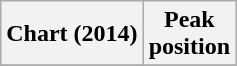<table class="wikitable plainrowheaders" style="text-align:center">
<tr>
<th scope="col">Chart (2014)</th>
<th scope="col">Peak<br>position</th>
</tr>
<tr>
</tr>
</table>
